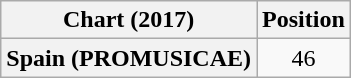<table class="wikitable plainrowheaders" style="text-align:center">
<tr>
<th scope="col">Chart (2017)</th>
<th scope="col">Position</th>
</tr>
<tr>
<th scope="row">Spain (PROMUSICAE)</th>
<td>46</td>
</tr>
</table>
